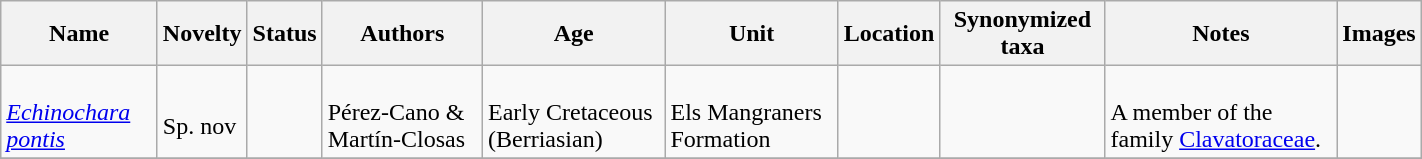<table class="wikitable sortable" align="center" width="75%">
<tr>
<th>Name</th>
<th>Novelty</th>
<th>Status</th>
<th>Authors</th>
<th>Age</th>
<th>Unit</th>
<th>Location</th>
<th>Synonymized taxa</th>
<th>Notes</th>
<th>Images</th>
</tr>
<tr>
<td><br><em><a href='#'>Echinochara pontis</a></em></td>
<td><br>Sp. nov</td>
<td></td>
<td><br>Pérez-Cano & Martín-Closas</td>
<td><br>Early Cretaceous (Berriasian)</td>
<td><br>Els Mangraners Formation</td>
<td><br></td>
<td></td>
<td><br>A member of the family <a href='#'>Clavatoraceae</a>.</td>
<td></td>
</tr>
<tr>
</tr>
</table>
